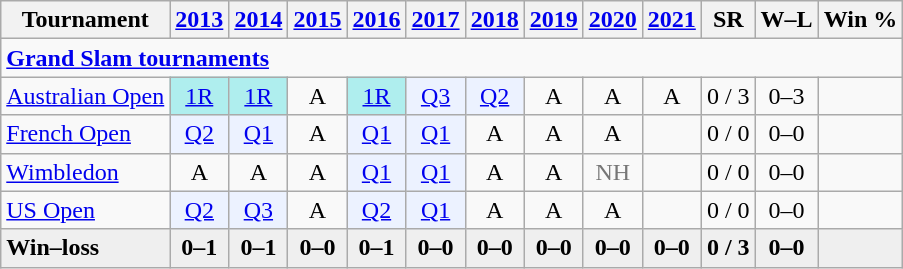<table class=wikitable style=text-align:center>
<tr>
<th>Tournament</th>
<th><a href='#'>2013</a></th>
<th><a href='#'>2014</a></th>
<th><a href='#'>2015</a></th>
<th><a href='#'>2016</a></th>
<th><a href='#'>2017</a></th>
<th><a href='#'>2018</a></th>
<th><a href='#'>2019</a></th>
<th><a href='#'>2020</a></th>
<th><a href='#'>2021</a></th>
<th>SR</th>
<th>W–L</th>
<th>Win %</th>
</tr>
<tr>
<td colspan=25 style=text-align:left><a href='#'><strong>Grand Slam tournaments</strong></a></td>
</tr>
<tr>
<td align=left><a href='#'>Australian Open</a></td>
<td bgcolor=afeeee><a href='#'>1R</a></td>
<td bgcolor=afeeee><a href='#'>1R</a></td>
<td>A</td>
<td bgcolor=afeeee><a href='#'>1R</a></td>
<td bgcolor=ecf2ff><a href='#'>Q3</a></td>
<td bgcolor=ecf2ff><a href='#'>Q2</a></td>
<td>A</td>
<td>A</td>
<td>A</td>
<td>0 / 3</td>
<td>0–3</td>
<td></td>
</tr>
<tr>
<td align=left><a href='#'>French Open</a></td>
<td bgcolor=ecf2ff><a href='#'>Q2</a></td>
<td bgcolor=ecf2ff><a href='#'>Q1</a></td>
<td>A</td>
<td bgcolor=ecf2ff><a href='#'>Q1</a></td>
<td bgcolor=ecf2ff><a href='#'>Q1</a></td>
<td>A</td>
<td>A</td>
<td>A</td>
<td></td>
<td>0 / 0</td>
<td>0–0</td>
<td></td>
</tr>
<tr>
<td align=left><a href='#'>Wimbledon</a></td>
<td>A</td>
<td>A</td>
<td>A</td>
<td bgcolor=ecf2ff><a href='#'>Q1</a></td>
<td bgcolor=ecf2ff><a href='#'>Q1</a></td>
<td>A</td>
<td>A</td>
<td style=color:#767676>NH</td>
<td></td>
<td>0 / 0</td>
<td>0–0</td>
<td></td>
</tr>
<tr>
<td align=left><a href='#'>US Open</a></td>
<td bgcolor=ecf2ff><a href='#'>Q2</a></td>
<td bgcolor=ecf2ff><a href='#'>Q3</a></td>
<td>A</td>
<td bgcolor=ecf2ff><a href='#'>Q2</a></td>
<td bgcolor=ecf2ff><a href='#'>Q1</a></td>
<td>A</td>
<td>A</td>
<td>A</td>
<td></td>
<td>0 / 0</td>
<td>0–0</td>
<td></td>
</tr>
<tr style=font-weight:bold;background:#efefef>
<td style=text-align:left>Win–loss</td>
<td>0–1</td>
<td>0–1</td>
<td>0–0</td>
<td>0–1</td>
<td>0–0</td>
<td>0–0</td>
<td>0–0</td>
<td>0–0</td>
<td>0–0</td>
<td>0 / 3</td>
<td>0–0</td>
<td></td>
</tr>
</table>
